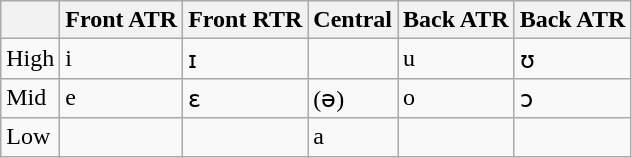<table class="wikitable">
<tr>
<th></th>
<th>Front ATR</th>
<th>Front RTR</th>
<th>Central</th>
<th>Back ATR</th>
<th>Back ATR</th>
</tr>
<tr>
<td>High</td>
<td>i</td>
<td>ɪ</td>
<td></td>
<td>u</td>
<td>ʊ</td>
</tr>
<tr>
<td>Mid</td>
<td>e</td>
<td>ɛ</td>
<td>(ə)</td>
<td>o</td>
<td>ɔ</td>
</tr>
<tr>
<td>Low</td>
<td></td>
<td></td>
<td>a</td>
<td></td>
<td></td>
</tr>
</table>
